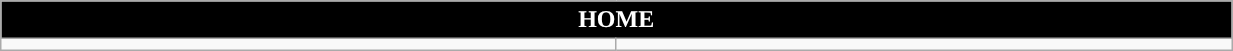<table class="wikitable collapsible collapsed" style="width:65%">
<tr>
<th colspan=6 ! style="color:white; background:black;">HOME</th>
</tr>
<tr>
<td></td>
<td></td>
</tr>
</table>
